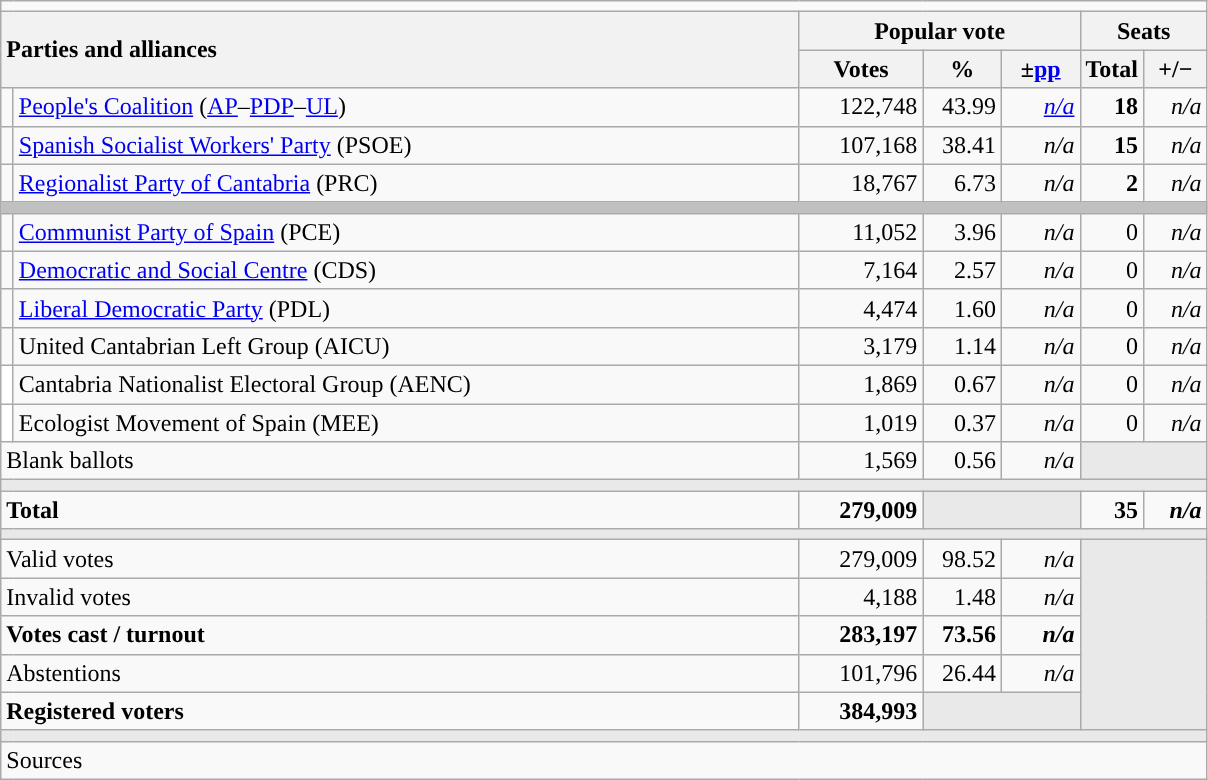<table class="wikitable" style="text-align:right;">
<tr>
<td colspan="7"></td>
</tr>
<tr>
<th style="text-align:left;" rowspan="2" colspan="2" width="525">Parties and alliances</th>
<th colspan="3">Popular vote</th>
<th colspan="2">Seats</th>
</tr>
<tr>
<th width="75">Votes</th>
<th width="45">%</th>
<th width="45">±<a href='#'>pp</a></th>
<th width="35">Total</th>
<th width="35">+/−</th>
</tr>
<tr>
<td width="1" style="color:inherit;background:"></td>
<td align="left"><a href='#'>People's Coalition</a> (<a href='#'>AP</a>–<a href='#'>PDP</a>–<a href='#'>UL</a>)</td>
<td>122,748</td>
<td>43.99</td>
<td><em><a href='#'>n/a</a></em></td>
<td><strong>18</strong></td>
<td><em>n/a</em></td>
</tr>
<tr>
<td style="color:inherit;background:"></td>
<td align="left"><a href='#'>Spanish Socialist Workers' Party</a> (PSOE)</td>
<td>107,168</td>
<td>38.41</td>
<td><em>n/a</em></td>
<td><strong>15</strong></td>
<td><em>n/a</em></td>
</tr>
<tr>
<td style="color:inherit;background:"></td>
<td align="left"><a href='#'>Regionalist Party of Cantabria</a> (PRC)</td>
<td>18,767</td>
<td>6.73</td>
<td><em>n/a</em></td>
<td><strong>2</strong></td>
<td><em>n/a</em></td>
</tr>
<tr>
<td colspan="7" bgcolor="#C0C0C0"></td>
</tr>
<tr>
<td style="color:inherit;background:"></td>
<td align="left"><a href='#'>Communist Party of Spain</a> (PCE)</td>
<td>11,052</td>
<td>3.96</td>
<td><em>n/a</em></td>
<td>0</td>
<td><em>n/a</em></td>
</tr>
<tr>
<td style="color:inherit;background:"></td>
<td align="left"><a href='#'>Democratic and Social Centre</a> (CDS)</td>
<td>7,164</td>
<td>2.57</td>
<td><em>n/a</em></td>
<td>0</td>
<td><em>n/a</em></td>
</tr>
<tr>
<td style="color:inherit;background:"></td>
<td align="left"><a href='#'>Liberal Democratic Party</a> (PDL)</td>
<td>4,474</td>
<td>1.60</td>
<td><em>n/a</em></td>
<td>0</td>
<td><em>n/a</em></td>
</tr>
<tr>
<td style="color:inherit;background:"></td>
<td align="left">United Cantabrian Left Group (AICU)</td>
<td>3,179</td>
<td>1.14</td>
<td><em>n/a</em></td>
<td>0</td>
<td><em>n/a</em></td>
</tr>
<tr>
<td bgcolor="white"></td>
<td align="left">Cantabria Nationalist Electoral Group (AENC)</td>
<td>1,869</td>
<td>0.67</td>
<td><em>n/a</em></td>
<td>0</td>
<td><em>n/a</em></td>
</tr>
<tr>
<td bgcolor="white"></td>
<td align="left">Ecologist Movement of Spain (MEE)</td>
<td>1,019</td>
<td>0.37</td>
<td><em>n/a</em></td>
<td>0</td>
<td><em>n/a</em></td>
</tr>
<tr>
<td align="left" colspan="2">Blank ballots</td>
<td>1,569</td>
<td>0.56</td>
<td><em>n/a</em></td>
<td bgcolor="#E9E9E9" colspan="2"></td>
</tr>
<tr>
<td colspan="7" bgcolor="#E9E9E9"></td>
</tr>
<tr style="font-weight:bold;">
<td align="left" colspan="2">Total</td>
<td>279,009</td>
<td bgcolor="#E9E9E9" colspan="2"></td>
<td>35</td>
<td><em>n/a</em></td>
</tr>
<tr>
<td colspan="7" bgcolor="#E9E9E9"></td>
</tr>
<tr>
<td align="left" colspan="2">Valid votes</td>
<td>279,009</td>
<td>98.52</td>
<td><em>n/a</em></td>
<td bgcolor="#E9E9E9" colspan="2" rowspan="5"></td>
</tr>
<tr>
<td align="left" colspan="2">Invalid votes</td>
<td>4,188</td>
<td>1.48</td>
<td><em>n/a</em></td>
</tr>
<tr style="font-weight:bold;">
<td align="left" colspan="2">Votes cast / turnout</td>
<td>283,197</td>
<td>73.56</td>
<td><em>n/a</em></td>
</tr>
<tr>
<td align="left" colspan="2">Abstentions</td>
<td>101,796</td>
<td>26.44</td>
<td><em>n/a</em></td>
</tr>
<tr style="font-weight:bold;">
<td align="left" colspan="2">Registered voters</td>
<td>384,993</td>
<td bgcolor="#E9E9E9" colspan="2"></td>
</tr>
<tr>
<td colspan="7" bgcolor="#E9E9E9"></td>
</tr>
<tr>
<td align="left" colspan="7">Sources</td>
</tr>
</table>
